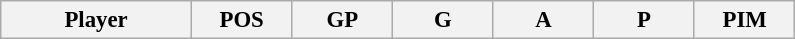<table class="wikitable sortable" style="text-align:left; font-size:95%">
<tr>
<th width="120px">Player</th>
<th width="60px">POS</th>
<th width="60px">GP</th>
<th width="60px">G</th>
<th width="60px">A</th>
<th width="60px">P</th>
<th width="60px">PIM<br></th>
</tr>
</table>
